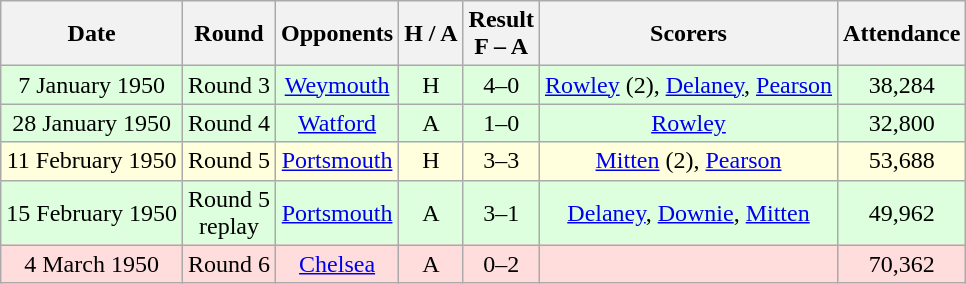<table class="wikitable" style="text-align:center">
<tr>
<th>Date</th>
<th>Round</th>
<th>Opponents</th>
<th>H / A</th>
<th>Result<br>F – A</th>
<th>Scorers</th>
<th>Attendance</th>
</tr>
<tr bgcolor="#ddffdd">
<td>7 January 1950</td>
<td>Round 3</td>
<td><a href='#'>Weymouth</a></td>
<td>H</td>
<td>4–0</td>
<td><a href='#'>Rowley</a> (2), <a href='#'>Delaney</a>, <a href='#'>Pearson</a></td>
<td>38,284</td>
</tr>
<tr bgcolor="#ddffdd">
<td>28 January 1950</td>
<td>Round 4</td>
<td><a href='#'>Watford</a></td>
<td>A</td>
<td>1–0</td>
<td><a href='#'>Rowley</a></td>
<td>32,800</td>
</tr>
<tr bgcolor="#ffffdd">
<td>11 February 1950</td>
<td>Round 5</td>
<td><a href='#'>Portsmouth</a></td>
<td>H</td>
<td>3–3</td>
<td><a href='#'>Mitten</a> (2), <a href='#'>Pearson</a></td>
<td>53,688</td>
</tr>
<tr bgcolor="#ddffdd">
<td>15 February 1950</td>
<td>Round 5<br>replay</td>
<td><a href='#'>Portsmouth</a></td>
<td>A</td>
<td>3–1</td>
<td><a href='#'>Delaney</a>, <a href='#'>Downie</a>, <a href='#'>Mitten</a></td>
<td>49,962</td>
</tr>
<tr bgcolor="#ffdddd">
<td>4 March 1950</td>
<td>Round 6</td>
<td><a href='#'>Chelsea</a></td>
<td>A</td>
<td>0–2</td>
<td></td>
<td>70,362</td>
</tr>
</table>
